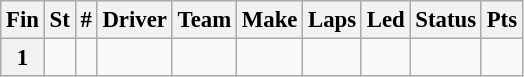<table class="wikitable" style="font-size:95%">
<tr>
<th>Fin</th>
<th>St</th>
<th>#</th>
<th>Driver</th>
<th>Team</th>
<th>Make</th>
<th>Laps</th>
<th>Led</th>
<th>Status</th>
<th>Pts</th>
</tr>
<tr>
<th>1</th>
<td></td>
<td></td>
<td></td>
<td></td>
<td></td>
<td></td>
<td></td>
<td></td>
<td></td>
</tr>
</table>
